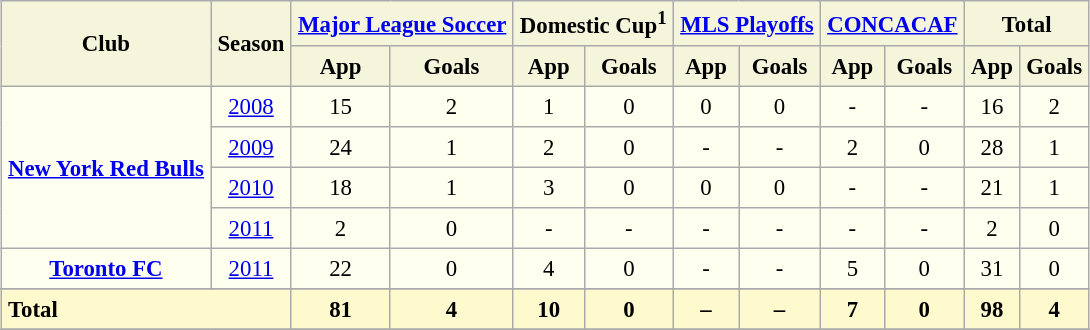<table border=1 align=center cellpadding=4 cellspacing=2 style="background: ivory; font-size: 95%; border: 1px #aaaaaa solid; border-collapse: collapse; clear:center">
<tr style="background:beige">
<th rowspan="2">Club</th>
<th rowspan="2">Season</th>
<th colspan="2"><a href='#'>Major League Soccer</a></th>
<th colspan="2">Domestic Cup<sup>1</sup></th>
<th colspan="2"><a href='#'>MLS Playoffs</a></th>
<th colspan="2"><a href='#'>CONCACAF</a></th>
<th colspan="2">Total</th>
</tr>
<tr style="background:beige">
<th>App</th>
<th>Goals</th>
<th>App</th>
<th>Goals</th>
<th>App</th>
<th>Goals</th>
<th>App</th>
<th>Goals</th>
<th>App</th>
<th>Goals</th>
</tr>
<tr>
<td rowspan="4" align=center valign=center><strong><a href='#'>New York Red Bulls</a></strong><br></td>
<td align="center"><a href='#'>2008</a></td>
<td align="center">15</td>
<td align="center">2</td>
<td align="center">1</td>
<td align="center">0</td>
<td align="center">0</td>
<td align="center">0</td>
<td align="center">-</td>
<td align="center">-</td>
<td align="center">16</td>
<td align="center">2</td>
</tr>
<tr>
<td align="center"><a href='#'>2009</a></td>
<td align="center">24</td>
<td align="center">1</td>
<td align="center">2</td>
<td align="center">0</td>
<td align="center">-</td>
<td align="center">-</td>
<td align="center">2</td>
<td align="center">0</td>
<td align="center">28</td>
<td align="center">1</td>
</tr>
<tr>
<td align="center"><a href='#'>2010</a></td>
<td align="center">18</td>
<td align="center">1</td>
<td align="center">3</td>
<td align="center">0</td>
<td align="center">0</td>
<td align="center">0</td>
<td align="center">-</td>
<td align="center">-</td>
<td align="center">21</td>
<td align="center">1</td>
</tr>
<tr>
<td align="center"><a href='#'>2011</a></td>
<td align="center">2</td>
<td align="center">0</td>
<td align="center">-</td>
<td align="center">-</td>
<td align="center">-</td>
<td align="center">-</td>
<td align="center">-</td>
<td align="center">-</td>
<td align="center">2</td>
<td align="center">0</td>
</tr>
<tr>
<td rowspan="1" align=center valign=center><strong><a href='#'>Toronto FC</a></strong><br></td>
<td align="center"><a href='#'>2011</a></td>
<td align="center">22</td>
<td align="center">0</td>
<td align="center">4</td>
<td align="center">0</td>
<td align="center">-</td>
<td align="center">-</td>
<td align="center">5</td>
<td align="center">0</td>
<td align="center">31</td>
<td align="center">0</td>
</tr>
<tr>
</tr>
<tr style="background:lemonchiffon">
<th colspan="2" align="left">Total</th>
<th>81</th>
<th>4</th>
<th>10</th>
<th>0</th>
<th>–</th>
<th>–</th>
<th>7</th>
<th>0</th>
<th>98</th>
<th>4</th>
</tr>
<tr>
</tr>
</table>
